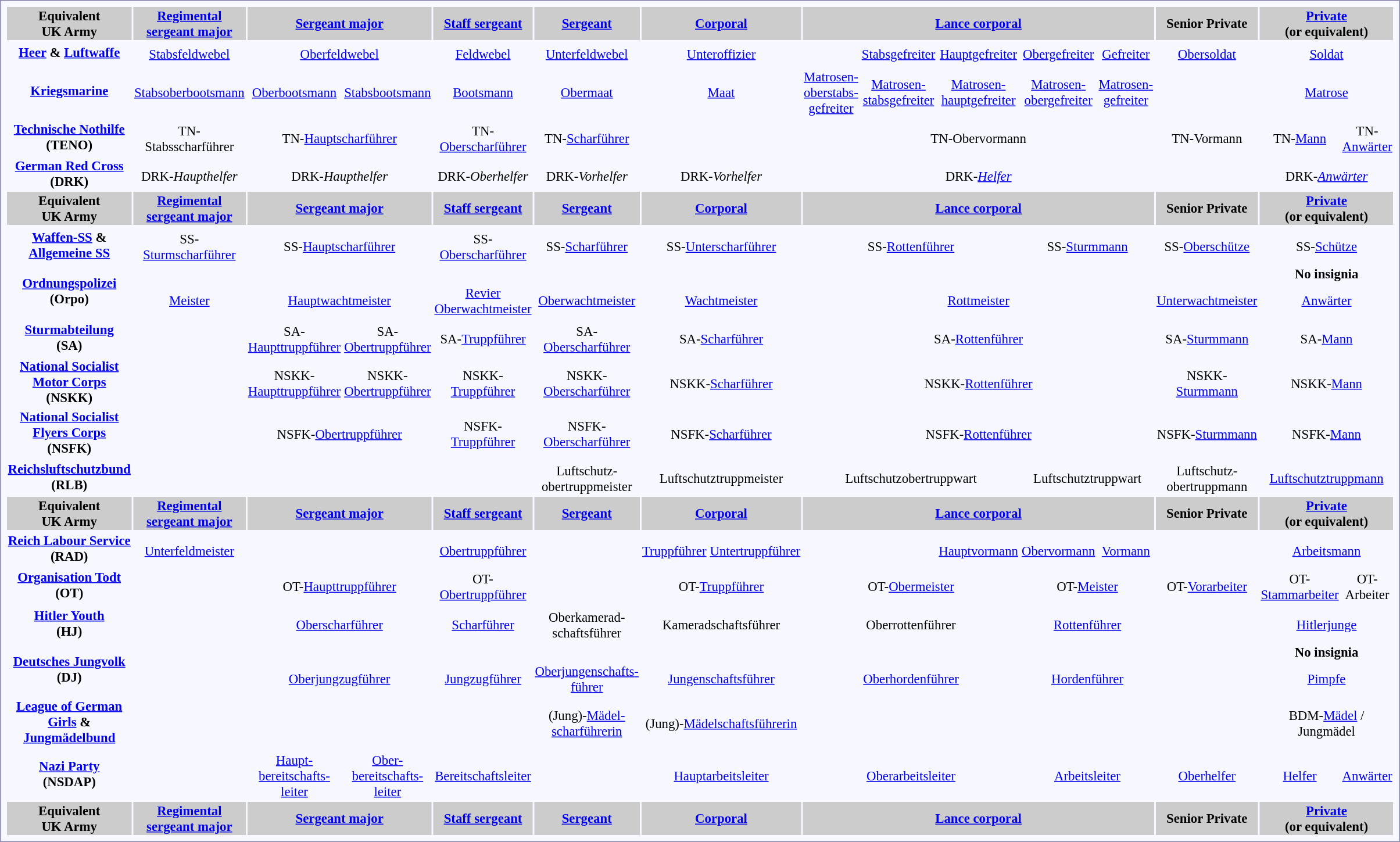<table style="border:1px solid #8888aa; background-color:#f7f8ff; padding:5px; font-size:95%; margin: 0px 12px 12px 0px; width: 100%">
<tr style="background-color:#CCCCCC; width: 100%">
<th>Equivalent<br>UK Army</th>
<th colspan=6><a href='#'>Regimental sergeant major</a></th>
<th colspan=2><a href='#'>Sergeant major</a></th>
<th colspan=2><a href='#'>Staff sergeant</a></th>
<th colspan=6><a href='#'>Sergeant</a></th>
<th colspan=4><a href='#'>Corporal</a></th>
<th colspan=5><a href='#'>Lance corporal</a></th>
<th colspan=6>Senior Private</th>
<th colspan=2><a href='#'>Private</a><br>(or equivalent)<br></noinclude></th>
</tr>
<tr style="text-align:center;">
<th rowspan=2> <a href='#'>Heer</a> & <a href='#'>Luftwaffe</a><br></th>
<td colspan=6></td>
<td colspan=2></td>
<td colspan=2></td>
<td colspan=6></td>
<td colspan=4></td>
<td colspan=1 rowspan=2></td>
<td></td>
<td></td>
<td></td>
<td></td>
<td colspan=6></td>
<td colspan=2></td>
</tr>
<tr style="text-align:center;">
<td colspan=6><a href='#'>Stabsfeldwebel</a></td>
<td colspan=2><a href='#'>Oberfeldwebel</a></td>
<td colspan=2><a href='#'>Feldwebel</a></td>
<td colspan=6><a href='#'>Unterfeldwebel</a></td>
<td colspan=4><a href='#'>Unteroffizier</a></td>
<td><a href='#'>Stabsgefreiter</a></td>
<td><a href='#'>Hauptgefreiter</a></td>
<td><a href='#'>Obergefreiter</a></td>
<td><a href='#'>Gefreiter</a></td>
<td colspan=6><a href='#'>Obersoldat</a></td>
<td colspan=2><a href='#'>Soldat</a></td>
</tr>
<tr style="text-align:center;">
<th rowspan=2> <a href='#'>Kriegsmarine</a><br></th>
<td colspan=6></td>
<td colspan=1></td>
<td colspan=1></td>
<td colspan=2></td>
<td colspan=6></td>
<td colspan=4></td>
<td></td>
<td></td>
<td></td>
<td></td>
<td></td>
<td colspan=6 rowspan=2></td>
<td colspan=2></td>
</tr>
<tr style="text-align:center;">
<td colspan=6><a href='#'>Stabsoberbootsmann</a></td>
<td colspan=1><a href='#'>Oberbootsmann</a></td>
<td colspan=1><a href='#'>Stabsbootsmann</a></td>
<td colspan=2><a href='#'>Bootsmann</a></td>
<td colspan=6><a href='#'>Obermaat</a></td>
<td colspan=4><a href='#'>Maat</a></td>
<td><a href='#'>Matrosen­oberstabs­gefreiter</a></td>
<td><a href='#'>Matrosen­stabs­gefreiter</a></td>
<td><a href='#'>Matrosen­haupt­gefreiter</a></td>
<td><a href='#'>Matrosen­ober­gefreiter</a></td>
<td><a href='#'>Matrosen­gefreiter</a></td>
<td colspan=2><a href='#'>Matrose</a></td>
</tr>
<tr style="text-align:center;">
<th rowspan=2> <a href='#'>Technische Nothilfe</a><br>(TENO)<br></th>
<td colspan=6></td>
<td colspan=2></td>
<td colspan=2></td>
<td colspan=6></td>
<td colspan=4 rowspan=2></td>
<td colspan=5></td>
<td colspan=6></td>
<td colspan=2></td>
</tr>
<tr style="text-align:center;">
<td colspan=6>TN-Stabsscharführer</td>
<td colspan=2>TN-<a href='#'>Hauptscharführer</a></td>
<td colspan=2>TN-<a href='#'>Oberscharführer</a></td>
<td colspan=6>TN-<a href='#'>Scharführer</a></td>
<td colspan=5>TN-Obervormann</td>
<td colspan=6>TN-Vormann</td>
<td colspan=1>TN-<a href='#'>Mann</a></td>
<td colspan=1>TN-<a href='#'>Anwärter</a></td>
</tr>
<tr style="text-align:center;">
<th rowspan=2> <a href='#'>German Red Cross</a><br>(DRK)<br></th>
<td colspan=6></td>
<td colspan=2></td>
<td colspan=2></td>
<td colspan=6></td>
<td colspan=4></td>
<td colspan=5></td>
<td colspan=6 rowspan=2></td>
<td colspan=2></td>
</tr>
<tr style="text-align:center;">
<td colspan=6>DRK-<em>Haupthelfer<br></em></td>
<td colspan=2>DRK-<em>Haupthelfer</em></td>
<td colspan=2>DRK-<em>Oberhelfer</em></td>
<td colspan=6>DRK-<em>Vorhelfer<br></em></td>
<td colspan=4>DRK-<em>Vorhelfer</em></td>
<td colspan=5>DRK-<em><a href='#'>Helfer</a></em></td>
<td colspan=2>DRK-<em><a href='#'>Anwärter</a></em></td>
</tr>
<tr style="background-color:#CCCCCC; width: 100%">
<th>Equivalent<br>UK Army</th>
<th colspan=6><a href='#'>Regimental sergeant major</a></th>
<th colspan=2><a href='#'>Sergeant major</a></th>
<th colspan=2><a href='#'>Staff sergeant</a></th>
<th colspan=6><a href='#'>Sergeant</a></th>
<th colspan=4><a href='#'>Corporal</a></th>
<th colspan=5><a href='#'>Lance corporal</a></th>
<th colspan=6>Senior Private</th>
<th colspan=2><a href='#'>Private</a><br>(or equivalent)</th>
</tr>
<tr style="text-align:center;">
<th rowspan=2> <a href='#'>Waffen-SS</a> & <a href='#'>Allgemeine SS</a><br></th>
<td colspan=6></td>
<td colspan=2></td>
<td colspan=2></td>
<td colspan=6></td>
<td colspan=4></td>
<td colspan=3></td>
<td colspan=2></td>
<td colspan=6></td>
<td colspan=2></td>
</tr>
<tr style="text-align:center;">
<td colspan=6>SS-<a href='#'>Sturmscharführer</a></td>
<td colspan=2>SS-<a href='#'>Hauptscharführer</a></td>
<td colspan=2>SS-<a href='#'>Oberscharführer</a></td>
<td colspan=6>SS-<a href='#'>Scharführer</a></td>
<td colspan=4>SS-<a href='#'>Unterscharführer</a></td>
<td colspan=3>SS-<a href='#'>Rottenführer</a></td>
<td colspan=2>SS-<a href='#'>Sturmmann</a></td>
<td colspan=6>SS-<a href='#'>Oberschütze</a></td>
<td colspan=2>SS-<a href='#'>Schütze</a></td>
</tr>
<tr style="text-align:center;">
<th rowspan=2> <a href='#'>Ordnungspolizei</a><br>(Orpo)<br></th>
<td colspan=6></td>
<td colspan=2></td>
<td colspan=2></td>
<td colspan=6></td>
<td colspan=4></td>
<td colspan=5></td>
<td colspan=6></td>
<td colspan=2><strong>No insignia</strong></td>
</tr>
<tr style="text-align:center;">
<td colspan=6><a href='#'>Meister</a></td>
<td colspan=2><a href='#'>Hauptwachtmeister</a></td>
<td colspan=2><a href='#'>Revier <br>Oberwachtmeister</a></td>
<td colspan=6><a href='#'>Oberwachtmeister</a></td>
<td colspan=4><a href='#'>Wachtmeister</a></td>
<td colspan=5><a href='#'>Rottmeister</a></td>
<td colspan=6><a href='#'>Unterwachtmeister</a></td>
<td colspan=2><a href='#'>Anwärter</a></td>
</tr>
<tr style="text-align:center;">
<th rowspan=2> <a href='#'>Sturmabteilung</a><br>(SA)<br></th>
<td colspan=6 rowspan=2></td>
<td colspan=1></td>
<td colspan=1></td>
<td colspan=2></td>
<td colspan=6></td>
<td colspan=4></td>
<td colspan=5></td>
<td colspan=6></td>
<td colspan=2></td>
</tr>
<tr style="text-align:center;">
<td colspan=1>SA-<a href='#'>Haupttruppführer</a></td>
<td colspan=1>SA-<a href='#'>Obertruppführer</a></td>
<td colspan=2>SA-<a href='#'>Truppführer</a></td>
<td colspan=6>SA-<a href='#'>Oberscharführer</a></td>
<td colspan=4>SA-<a href='#'>Scharführer</a></td>
<td colspan=5>SA-<a href='#'>Rottenführer</a></td>
<td colspan=6>SA-<a href='#'>Sturmmann</a></td>
<td colspan=2>SA-<a href='#'>Mann</a></td>
</tr>
<tr style="text-align:center;">
<th rowspan=2> <a href='#'>National Socialist Motor Corps</a><br>(NSKK)<br></th>
<td colspan=6 rowspan=2></td>
<td colspan=1></td>
<td colspan=1></td>
<td colspan=2></td>
<td colspan=6></td>
<td colspan=4></td>
<td colspan=5></td>
<td colspan=6></td>
<td colspan=2></td>
</tr>
<tr style="text-align:center;">
<td colspan=1>NSKK-<a href='#'>Haupttruppführer</a></td>
<td colspan=1>NSKK-<a href='#'>Obertruppführer</a></td>
<td colspan=2>NSKK-<a href='#'>Truppführer</a></td>
<td colspan=6>NSKK-<a href='#'>Oberscharführer</a></td>
<td colspan=4>NSKK-<a href='#'>Scharführer</a></td>
<td colspan=5>NSKK-<a href='#'>Rottenführer</a></td>
<td colspan=6>NSKK-<a href='#'>Sturmmann</a></td>
<td colspan=2>NSKK-<a href='#'>Mann</a></td>
</tr>
<tr style="text-align:center;">
<th rowspan=2> <a href='#'>National Socialist Flyers Corps</a><br>(NSFK)<br></th>
<td colspan=6 rowspan=2></td>
<td colspan=2></td>
<td colspan=2></td>
<td colspan=6></td>
<td colspan=4></td>
<td colspan=5></td>
<td colspan=6></td>
<td colspan=2></td>
</tr>
<tr style="text-align:center;">
<td colspan=2>NSFK-<a href='#'>Obertruppführer</a></td>
<td colspan=2>NSFK-<a href='#'>Truppführer</a></td>
<td colspan=6>NSFK-<a href='#'>Oberscharführer</a></td>
<td colspan=4>NSFK-<a href='#'>Scharführer</a></td>
<td colspan=5>NSFK-<a href='#'>Rottenführer</a></td>
<td colspan=6>NSFK-<a href='#'>Sturmmann</a></td>
<td colspan=2>NSFK-<a href='#'>Mann</a></td>
</tr>
<tr style="text-align:center;">
<th rowspan=2> <a href='#'>Reichsluftschutzbund</a><br>(RLB)<br></th>
<td colspan=10 rowspan=2></td>
<td colspan=6></td>
<td colspan=4></td>
<td colspan=3></td>
<td colspan=2></td>
<td colspan=6></td>
<td colspan=2></td>
</tr>
<tr style="text-align:center;">
<td colspan=6>Luftschutz­obertruppmeister</td>
<td colspan=4>Luftschutz­truppmeister</td>
<td colspan=3>Luftschutz­obertruppwart</td>
<td colspan=2>Luftschutz­truppwart</td>
<td colspan=6>Luftschutz­obertruppmann</td>
<td colspan=2><a href='#'>Luftschutztruppmann</a></td>
</tr>
<tr style="background-color:#CCCCCC; width: 100%">
<th>Equivalent<br>UK Army</th>
<th colspan=6><a href='#'>Regimental sergeant major</a></th>
<th colspan=2><a href='#'>Sergeant major</a></th>
<th colspan=2><a href='#'>Staff sergeant</a></th>
<th colspan=6><a href='#'>Sergeant</a></th>
<th colspan=4><a href='#'>Corporal</a></th>
<th colspan=5><a href='#'>Lance corporal</a></th>
<th colspan=6>Senior Private</th>
<th colspan=2><a href='#'>Private</a><br>(or equivalent)</th>
</tr>
<tr style="text-align:center;">
<th rowspan=2> <a href='#'>Reich Labour Service</a><br>(RAD)<br></th>
<td colspan=6></td>
<td colspan=2 rowspan=2></td>
<td colspan=2></td>
<td colspan=6 rowspan=2></td>
<td colspan=2></td>
<td colspan=2></td>
<td colspan=2 rowspan=2></td>
<td></td>
<td></td>
<td></td>
<td colspan=6 rowspan=2></td>
<td colspan=2></td>
</tr>
<tr style="text-align:center;">
<td colspan=6><a href='#'>Unterfeldmeister</a></td>
<td colspan=2><a href='#'>Obertruppführer</a></td>
<td colspan=2><a href='#'>Truppführer</a></td>
<td colspan=2><a href='#'>Untertruppführer</a></td>
<td><a href='#'>Hauptvormann</a></td>
<td><a href='#'>Obervormann</a></td>
<td><a href='#'>Vormann</a></td>
<td colspan=2><a href='#'>Arbeitsmann</a></td>
</tr>
<tr style="text-align:center;">
<th rowspan=2> <a href='#'>Organisation Todt</a><br>(OT)<br></th>
<td colspan=6 rowspan=2></td>
<td colspan=2></td>
<td colspan=2></td>
<td colspan=6 rowspan=2></td>
<td colspan=4></td>
<td colspan=3></td>
<td colspan=2></td>
<td colspan=6></td>
<td colspan=2></td>
</tr>
<tr style="text-align:center;">
<td colspan=2>OT-<a href='#'>Haupttruppführer</a></td>
<td colspan=2>OT-<a href='#'>Obertruppführer</a></td>
<td colspan=4>OT-<a href='#'>Truppführer</a></td>
<td colspan=3>OT-<a href='#'>Obermeister</a></td>
<td colspan=2>OT-<a href='#'>Meister</a></td>
<td colspan=6>OT-<a href='#'>Vorarbeiter</a></td>
<td colspan=1>OT-<a href='#'>Stammarbeiter</a></td>
<td colspan=1>OT-Arbeiter</td>
</tr>
<tr style="text-align:center;">
<th rowspan=2> <a href='#'>Hitler Youth</a><br>(HJ)<br></th>
<td colspan=6 rowspan=2></td>
<td colspan=2></td>
<td colspan=2></td>
<td colspan=6></td>
<td colspan=4></td>
<td colspan=3></td>
<td colspan=2></td>
<td colspan=6 rowspan=2></td>
<td colspan=2></td>
</tr>
<tr style="text-align:center;">
<td colspan=2><a href='#'>Oberscharführer</a></td>
<td colspan=2><a href='#'>Scharführer</a></td>
<td colspan=6>Oberkamerad­schaftsführer</td>
<td colspan=4>Kamerad­schaftsführer</td>
<td colspan=3>Oberrottenführer</td>
<td colspan=2><a href='#'>Rottenführer</a></td>
<td colspan=2><a href='#'>Hitlerjunge</a></td>
</tr>
<tr style="text-align:center;">
<th rowspan=2> <a href='#'>Deutsches Jungvolk</a><br>(DJ)<br></th>
<td colspan=6 rowspan=2></td>
<td colspan=2></td>
<td colspan=2></td>
<td colspan=6></td>
<td colspan=4></td>
<td colspan=3></td>
<td colspan=2></td>
<td colspan=6 rowspan=2></td>
<td colspan=2><strong>No insignia</strong></td>
</tr>
<tr style="text-align:center;">
<td colspan=2><a href='#'>Oberjungzugführer</a></td>
<td colspan=2><a href='#'>Jungzugführer</a></td>
<td colspan=6><a href='#'>Oberjungenschafts­führer</a></td>
<td colspan=4><a href='#'>Jungenschaftsführer</a></td>
<td colspan=3><a href='#'>Oberhordenführer</a></td>
<td colspan=2><a href='#'>Hordenführer</a></td>
<td colspan=2><a href='#'>Pimpfe</a></td>
</tr>
<tr style="text-align:center;">
<th rowspan=2> <a href='#'>League of German Girls</a> & <a href='#'>Jungmädelbund</a><br></th>
<td colspan=10 rowspan=2></td>
<td colspan=6></td>
<td colspan=4></td>
<td colspan=11 rowspan=2></td>
<td colspan=2></td>
</tr>
<tr style="text-align:center;">
<td colspan=6>(Jung)-<a href='#'>Mädel­scharführerin</a></td>
<td colspan=4>(Jung)-<a href='#'>Mädel­schaftsführerin</a></td>
<td colspan=2>BDM-<a href='#'>Mädel</a> /<br>Jungmädel</td>
</tr>
<tr style="text-align:center;">
<th rowspan=2> <a href='#'>Nazi Party</a><br>(NSDAP)<br></th>
<td colspan=6 rowspan=2></td>
<td colspan=1></td>
<td colspan=1></td>
<td colspan=2></td>
<td colspan=6 rowspan=2></td>
<td colspan=4></td>
<td colspan=3></td>
<td colspan=2></td>
<td colspan=6></td>
<td colspan=1></td>
<td colspan=1></td>
</tr>
<tr style="text-align:center;">
<td colspan=1><a href='#'>Haupt­bereitschafts­leiter</a></td>
<td colspan=1><a href='#'>Ober­bereitschafts­leiter</a></td>
<td colspan=2><a href='#'>Bereitschaftsleiter</a></td>
<td colspan=4><a href='#'>Haupt­arbeitsleiter</a></td>
<td colspan=3><a href='#'>Ober­arbeitsleiter</a></td>
<td colspan=2><a href='#'>Arbeitsleiter</a></td>
<td colspan=6><a href='#'>Ober­helfer</a></td>
<td colspan=1><a href='#'>Helfer</a></td>
<td colspan=1><a href='#'>Anwärter</a></td>
</tr>
<tr style="background-color:#CCCCCC; width: 100%">
<th>Equivalent<br>UK Army</th>
<th colspan=6><a href='#'>Regimental sergeant major</a></th>
<th colspan=2><a href='#'>Sergeant major</a></th>
<th colspan=2><a href='#'>Staff sergeant</a></th>
<th colspan=6><a href='#'>Sergeant</a></th>
<th colspan=4><a href='#'>Corporal</a></th>
<th colspan=5><a href='#'>Lance corporal</a></th>
<th colspan=6>Senior Private</th>
<th colspan=2><a href='#'>Private</a><br>(or equivalent)</th>
</tr>
</table>
